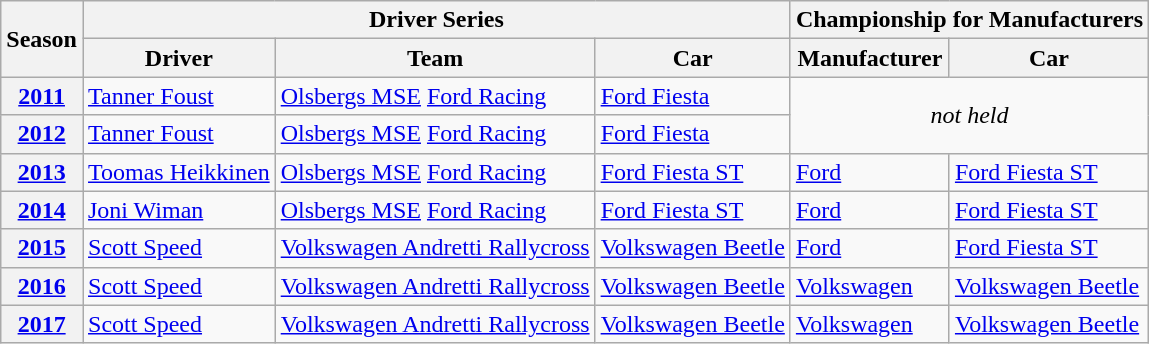<table class="wikitable">
<tr>
<th rowspan=2>Season</th>
<th colspan=3>Driver Series</th>
<th colspan=2>Championship for Manufacturers</th>
</tr>
<tr>
<th>Driver</th>
<th>Team</th>
<th>Car</th>
<th>Manufacturer</th>
<th>Car</th>
</tr>
<tr>
<th><a href='#'>2011</a></th>
<td> <a href='#'>Tanner Foust</a></td>
<td> <a href='#'>Olsbergs MSE</a> <a href='#'>Ford Racing</a></td>
<td><a href='#'>Ford Fiesta</a></td>
<td align=center colspan=2 rowspan=2><em>not held</em></td>
</tr>
<tr>
<th><a href='#'>2012</a></th>
<td> <a href='#'>Tanner Foust</a></td>
<td> <a href='#'>Olsbergs MSE</a> <a href='#'>Ford Racing</a></td>
<td><a href='#'>Ford Fiesta</a></td>
</tr>
<tr>
<th><a href='#'>2013</a></th>
<td> <a href='#'>Toomas Heikkinen</a></td>
<td> <a href='#'>Olsbergs MSE</a> <a href='#'>Ford Racing</a></td>
<td><a href='#'>Ford Fiesta ST</a></td>
<td> <a href='#'>Ford</a></td>
<td><a href='#'>Ford Fiesta ST</a></td>
</tr>
<tr>
<th><a href='#'>2014</a></th>
<td> <a href='#'>Joni Wiman</a></td>
<td> <a href='#'>Olsbergs MSE</a> <a href='#'>Ford Racing</a></td>
<td><a href='#'>Ford Fiesta ST</a></td>
<td> <a href='#'>Ford</a></td>
<td><a href='#'>Ford Fiesta ST</a></td>
</tr>
<tr>
<th><a href='#'>2015</a></th>
<td> <a href='#'>Scott Speed</a></td>
<td> <a href='#'>Volkswagen Andretti Rallycross</a></td>
<td><a href='#'>Volkswagen Beetle</a></td>
<td> <a href='#'>Ford</a></td>
<td><a href='#'>Ford Fiesta ST</a></td>
</tr>
<tr>
<th><a href='#'>2016</a></th>
<td> <a href='#'>Scott Speed</a></td>
<td> <a href='#'>Volkswagen Andretti Rallycross</a></td>
<td><a href='#'>Volkswagen Beetle</a></td>
<td> <a href='#'>Volkswagen</a></td>
<td><a href='#'>Volkswagen Beetle</a></td>
</tr>
<tr>
<th><a href='#'>2017</a></th>
<td> <a href='#'>Scott Speed</a></td>
<td> <a href='#'>Volkswagen Andretti Rallycross</a></td>
<td><a href='#'>Volkswagen Beetle</a></td>
<td> <a href='#'>Volkswagen</a></td>
<td><a href='#'>Volkswagen Beetle</a></td>
</tr>
</table>
